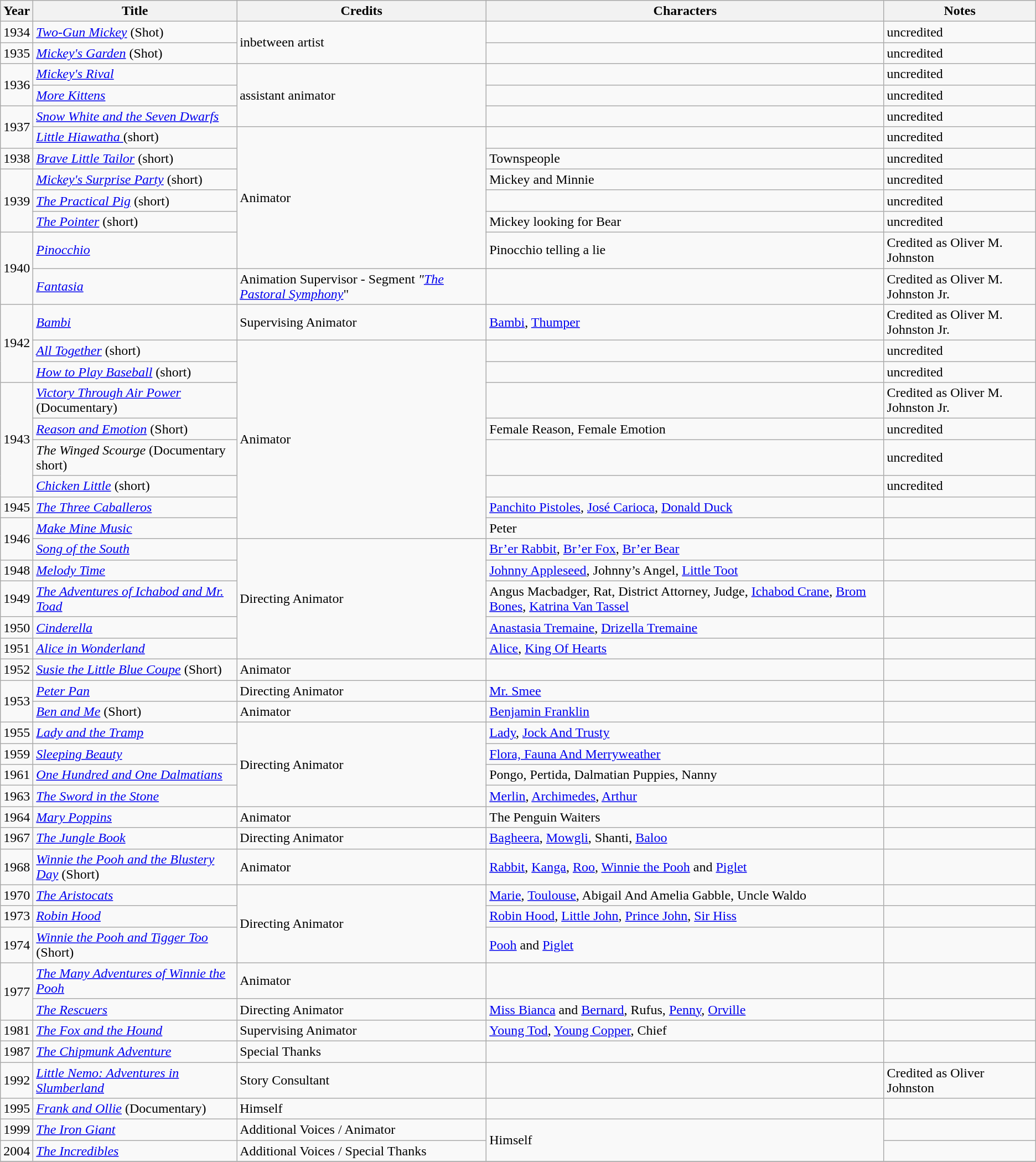<table class="wikitable sortable">
<tr>
<th>Year</th>
<th>Title</th>
<th>Credits</th>
<th>Characters</th>
<th>Notes</th>
</tr>
<tr>
<td>1934</td>
<td><em><a href='#'>Two-Gun Mickey</a></em> (Shot)</td>
<td rowspan="2">inbetween artist</td>
<td></td>
<td>uncredited</td>
</tr>
<tr>
<td>1935</td>
<td><em><a href='#'>Mickey's Garden</a></em> (Shot)</td>
<td></td>
<td>uncredited</td>
</tr>
<tr>
<td rowspan="2">1936</td>
<td><em><a href='#'>Mickey's Rival </a></em></td>
<td rowspan="3">assistant animator</td>
<td></td>
<td>uncredited</td>
</tr>
<tr>
<td><em><a href='#'>More Kittens</a></em></td>
<td></td>
<td>uncredited</td>
</tr>
<tr>
<td rowspan="2">1937</td>
<td><em><a href='#'>Snow White and the Seven Dwarfs</a></em></td>
<td></td>
<td>uncredited</td>
</tr>
<tr>
<td><em><a href='#'>Little Hiawatha </a></em> (short)</td>
<td rowspan="6">Animator</td>
<td></td>
<td>uncredited</td>
</tr>
<tr>
<td>1938</td>
<td><em><a href='#'>Brave Little Tailor</a></em> (short)</td>
<td>Townspeople</td>
<td>uncredited</td>
</tr>
<tr>
<td rowspan="3">1939</td>
<td><em><a href='#'>Mickey's Surprise Party</a></em> (short)</td>
<td>Mickey and Minnie</td>
<td>uncredited</td>
</tr>
<tr>
<td><em><a href='#'>The Practical Pig</a></em> (short)</td>
<td></td>
<td>uncredited</td>
</tr>
<tr>
<td><em><a href='#'>The Pointer</a></em> (short)</td>
<td>Mickey looking for Bear</td>
<td>uncredited</td>
</tr>
<tr>
<td rowspan="2">1940</td>
<td><em><a href='#'>Pinocchio</a></em></td>
<td>Pinocchio telling a lie</td>
<td>Credited as Oliver M. Johnston</td>
</tr>
<tr>
<td><em><a href='#'>Fantasia</a></em></td>
<td>Animation Supervisor - Segment <em>"<a href='#'>The Pastoral Symphony</a></em>"</td>
<td></td>
<td>Credited as Oliver M. Johnston Jr.</td>
</tr>
<tr>
<td rowspan="3">1942</td>
<td><em><a href='#'>Bambi</a></em></td>
<td>Supervising Animator</td>
<td><a href='#'>Bambi</a>, <a href='#'>Thumper</a></td>
<td>Credited as Oliver M. Johnston Jr.</td>
</tr>
<tr>
<td><em><a href='#'>All Together</a></em> (short)</td>
<td rowspan="8">Animator</td>
<td></td>
<td>uncredited</td>
</tr>
<tr>
<td><em><a href='#'>How to Play Baseball</a></em> (short)</td>
<td></td>
<td>uncredited</td>
</tr>
<tr>
<td rowspan="4">1943</td>
<td><em><a href='#'>Victory Through Air Power</a></em> (Documentary)</td>
<td></td>
<td>Credited as Oliver M. Johnston Jr.</td>
</tr>
<tr>
<td><em><a href='#'>Reason and Emotion</a></em> (Short)</td>
<td>Female Reason, Female Emotion</td>
<td>uncredited</td>
</tr>
<tr>
<td><em>The Winged Scourge</em> (Documentary short)</td>
<td></td>
<td>uncredited</td>
</tr>
<tr>
<td><em><a href='#'>Chicken Little</a></em> (short)</td>
<td></td>
<td>uncredited</td>
</tr>
<tr>
<td>1945</td>
<td><em><a href='#'>The Three Caballeros</a></em></td>
<td><a href='#'>Panchito Pistoles</a>, <a href='#'>José Carioca</a>, <a href='#'>Donald Duck</a></td>
<td></td>
</tr>
<tr>
<td rowspan="2">1946</td>
<td><em><a href='#'>Make Mine Music</a></em></td>
<td>Peter</td>
<td></td>
</tr>
<tr>
<td><em><a href='#'>Song of the South</a></em></td>
<td rowspan="5">Directing Animator</td>
<td><a href='#'>Br’er Rabbit</a>, <a href='#'>Br’er Fox</a>, <a href='#'>Br’er Bear</a></td>
<td></td>
</tr>
<tr>
<td>1948</td>
<td><em><a href='#'>Melody Time</a></em></td>
<td><a href='#'>Johnny Appleseed</a>, Johnny’s Angel, <a href='#'>Little Toot</a></td>
<td></td>
</tr>
<tr>
<td>1949</td>
<td><em><a href='#'>The Adventures of Ichabod and Mr. Toad</a></em></td>
<td>Angus Macbadger, Rat, District Attorney, Judge, <a href='#'>Ichabod Crane</a>, <a href='#'>Brom Bones</a>, <a href='#'>Katrina Van Tassel</a></td>
<td></td>
</tr>
<tr>
<td>1950</td>
<td><em><a href='#'>Cinderella</a></em></td>
<td><a href='#'>Anastasia Tremaine</a>, <a href='#'>Drizella Tremaine</a></td>
<td></td>
</tr>
<tr>
<td>1951</td>
<td><em><a href='#'>Alice in Wonderland</a></em></td>
<td><a href='#'>Alice</a>, <a href='#'>King Of Hearts</a></td>
<td></td>
</tr>
<tr>
<td>1952</td>
<td><em><a href='#'>Susie the Little Blue Coupe</a></em> (Short)</td>
<td>Animator</td>
<td></td>
<td></td>
</tr>
<tr>
<td rowspan="2">1953</td>
<td><em><a href='#'>Peter Pan</a></em></td>
<td>Directing Animator</td>
<td><a href='#'>Mr. Smee</a></td>
<td></td>
</tr>
<tr>
<td><em><a href='#'>Ben and Me</a></em> (Short)</td>
<td>Animator</td>
<td><a href='#'>Benjamin Franklin</a></td>
<td></td>
</tr>
<tr>
<td>1955</td>
<td><em><a href='#'>Lady and the Tramp</a></em></td>
<td rowspan="4">Directing Animator</td>
<td><a href='#'>Lady</a>, <a href='#'>Jock And Trusty</a></td>
<td></td>
</tr>
<tr>
<td>1959</td>
<td><em><a href='#'>Sleeping Beauty</a></em></td>
<td><a href='#'>Flora, Fauna And Merryweather</a></td>
<td></td>
</tr>
<tr>
<td>1961</td>
<td><em><a href='#'>One Hundred and One Dalmatians</a></em></td>
<td>Pongo, Pertida, Dalmatian Puppies, Nanny</td>
<td></td>
</tr>
<tr>
<td>1963</td>
<td><em><a href='#'>The Sword in the Stone</a></em></td>
<td><a href='#'>Merlin</a>, <a href='#'>Archimedes</a>, <a href='#'>Arthur</a></td>
<td></td>
</tr>
<tr>
<td>1964</td>
<td><em><a href='#'>Mary Poppins</a></em></td>
<td>Animator</td>
<td>The Penguin Waiters</td>
<td></td>
</tr>
<tr>
<td>1967</td>
<td><em><a href='#'>The Jungle Book</a></em></td>
<td>Directing Animator</td>
<td><a href='#'>Bagheera</a>, <a href='#'>Mowgli</a>, Shanti, <a href='#'>Baloo</a></td>
<td></td>
</tr>
<tr>
<td>1968</td>
<td><em><a href='#'>Winnie the Pooh and the Blustery Day</a></em> (Short)</td>
<td>Animator</td>
<td><a href='#'>Rabbit</a>, <a href='#'>Kanga</a>, <a href='#'>Roo</a>, <a href='#'>Winnie the Pooh</a> and <a href='#'>Piglet</a></td>
<td></td>
</tr>
<tr>
<td>1970</td>
<td><em><a href='#'>The Aristocats</a></em></td>
<td rowspan="3">Directing Animator</td>
<td><a href='#'>Marie</a>, <a href='#'>Toulouse</a>, Abigail And Amelia Gabble, Uncle Waldo</td>
<td></td>
</tr>
<tr>
<td>1973</td>
<td><em><a href='#'>Robin Hood</a></em></td>
<td><a href='#'>Robin Hood</a>, <a href='#'>Little John</a>, <a href='#'>Prince John</a>, <a href='#'>Sir Hiss</a></td>
<td></td>
</tr>
<tr>
<td>1974</td>
<td><em><a href='#'>Winnie the Pooh and Tigger Too</a></em> (Short)</td>
<td><a href='#'>Pooh</a> and <a href='#'>Piglet</a></td>
<td></td>
</tr>
<tr>
<td rowspan="2">1977</td>
<td><em><a href='#'>The Many Adventures of Winnie the Pooh</a></em></td>
<td>Animator</td>
<td></td>
<td></td>
</tr>
<tr>
<td><em><a href='#'>The Rescuers</a></em></td>
<td>Directing Animator</td>
<td><a href='#'>Miss Bianca</a> and <a href='#'>Bernard</a>, Rufus, <a href='#'>Penny</a>, <a href='#'>Orville</a></td>
<td></td>
</tr>
<tr>
<td>1981</td>
<td><em><a href='#'>The Fox and the Hound</a></em></td>
<td>Supervising Animator</td>
<td><a href='#'>Young Tod</a>, <a href='#'>Young Copper</a>, Chief</td>
<td></td>
</tr>
<tr>
<td>1987</td>
<td><em><a href='#'>The Chipmunk Adventure</a></em></td>
<td>Special Thanks</td>
<td></td>
<td></td>
</tr>
<tr>
<td>1992</td>
<td><em><a href='#'>Little Nemo: Adventures in Slumberland</a></em></td>
<td>Story Consultant</td>
<td></td>
<td>Credited as Oliver Johnston</td>
</tr>
<tr>
<td>1995</td>
<td><em><a href='#'>Frank and Ollie</a></em> (Documentary)</td>
<td>Himself</td>
<td></td>
<td></td>
</tr>
<tr>
<td>1999</td>
<td><em><a href='#'>The Iron Giant</a></em></td>
<td>Additional Voices / Animator</td>
<td rowspan="2">Himself</td>
<td></td>
</tr>
<tr>
<td>2004</td>
<td><em><a href='#'>The Incredibles</a></em></td>
<td>Additional Voices / Special Thanks</td>
<td></td>
</tr>
<tr>
</tr>
</table>
